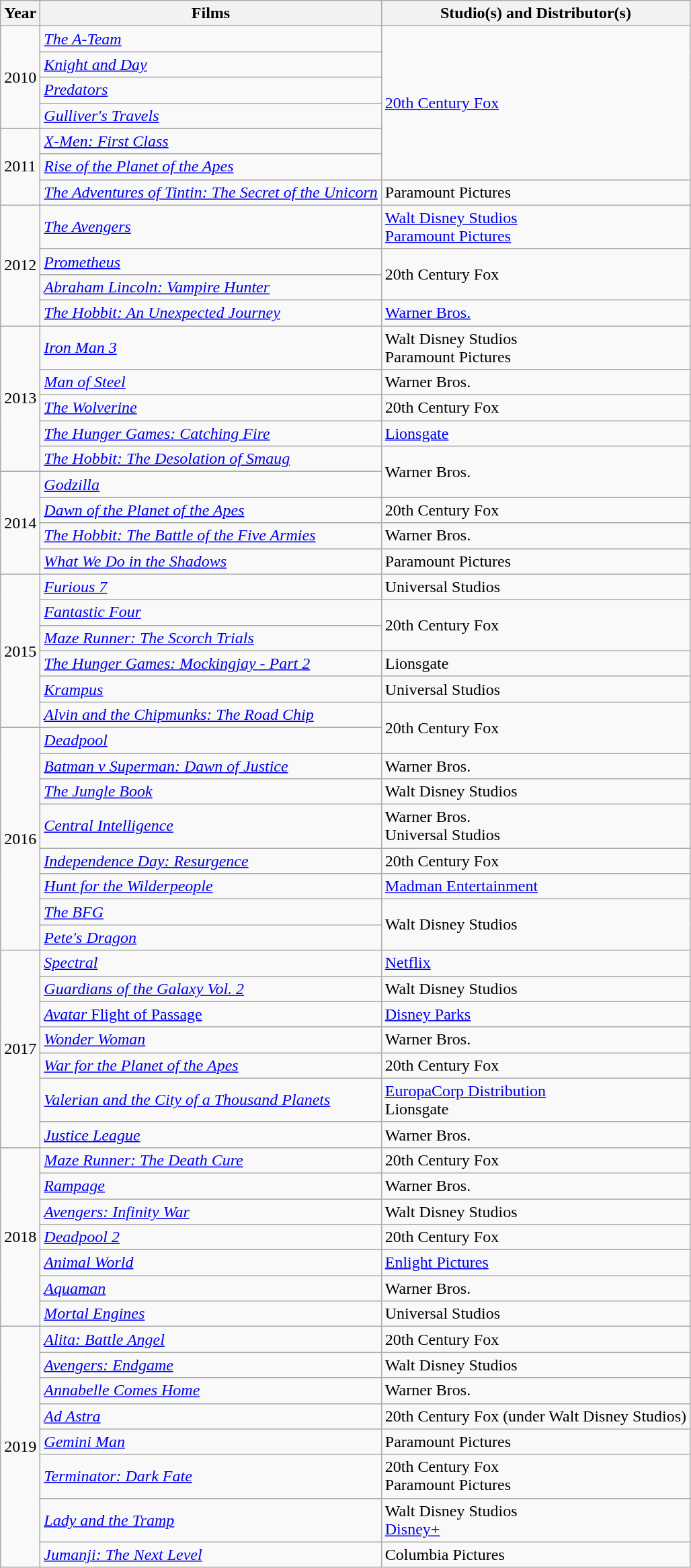<table class="wikitable">
<tr>
<th>Year</th>
<th>Films</th>
<th>Studio(s) and Distributor(s)</th>
</tr>
<tr>
<td rowspan="4">2010</td>
<td><em><a href='#'>The A-Team</a></em></td>
<td rowspan="6"><a href='#'>20th Century Fox</a></td>
</tr>
<tr>
<td><em><a href='#'>Knight and Day</a></em></td>
</tr>
<tr>
<td><em><a href='#'>Predators</a></em></td>
</tr>
<tr>
<td><em><a href='#'>Gulliver's Travels</a></em></td>
</tr>
<tr>
<td rowspan="3">2011</td>
<td><em><a href='#'>X-Men: First Class</a></em></td>
</tr>
<tr>
<td><em><a href='#'>Rise of the Planet of the Apes</a></em></td>
</tr>
<tr>
<td><em><a href='#'>The Adventures of Tintin: The Secret of the Unicorn</a></em></td>
<td>Paramount Pictures</td>
</tr>
<tr>
<td rowspan="4">2012</td>
<td><em><a href='#'>The Avengers</a></em></td>
<td><a href='#'>Walt Disney Studios</a><br><a href='#'>Paramount Pictures</a></td>
</tr>
<tr>
<td><em><a href='#'>Prometheus</a></em></td>
<td rowspan="2">20th Century Fox</td>
</tr>
<tr>
<td><em><a href='#'>Abraham Lincoln: Vampire Hunter</a></em></td>
</tr>
<tr>
<td><em><a href='#'>The Hobbit: An Unexpected Journey</a></em></td>
<td><a href='#'>Warner Bros.</a></td>
</tr>
<tr>
<td rowspan="5">2013</td>
<td><em><a href='#'>Iron Man 3</a></em></td>
<td>Walt Disney Studios<br>Paramount Pictures</td>
</tr>
<tr>
<td><em><a href='#'>Man of Steel</a></em></td>
<td>Warner Bros.</td>
</tr>
<tr>
<td><em><a href='#'>The Wolverine</a></em></td>
<td>20th Century Fox</td>
</tr>
<tr>
<td><em><a href='#'>The Hunger Games: Catching Fire</a></em></td>
<td><a href='#'>Lionsgate</a></td>
</tr>
<tr>
<td><em><a href='#'>The Hobbit: The Desolation of Smaug</a></em></td>
<td rowspan="2">Warner Bros.</td>
</tr>
<tr>
<td rowspan="4">2014</td>
<td><em><a href='#'>Godzilla</a></em></td>
</tr>
<tr>
<td><em><a href='#'>Dawn of the Planet of the Apes</a></em></td>
<td>20th Century Fox</td>
</tr>
<tr>
<td><em><a href='#'>The Hobbit: The Battle of the Five Armies</a></em></td>
<td>Warner Bros.</td>
</tr>
<tr>
<td><em><a href='#'>What We Do in the Shadows</a></em></td>
<td>Paramount Pictures</td>
</tr>
<tr>
<td rowspan="6">2015</td>
<td><em><a href='#'>Furious 7</a></em></td>
<td>Universal Studios</td>
</tr>
<tr>
<td><em><a href='#'>Fantastic Four</a></em></td>
<td rowspan="2">20th Century Fox</td>
</tr>
<tr>
<td><em><a href='#'>Maze Runner: The Scorch Trials</a></em></td>
</tr>
<tr>
<td><em><a href='#'>The Hunger Games: Mockingjay - Part 2</a></em></td>
<td>Lionsgate</td>
</tr>
<tr>
<td><em><a href='#'>Krampus</a></em></td>
<td>Universal Studios</td>
</tr>
<tr>
<td><em><a href='#'>Alvin and the Chipmunks: The Road Chip</a></em></td>
<td rowspan="2">20th Century Fox</td>
</tr>
<tr>
<td rowspan="8">2016</td>
<td><em><a href='#'>Deadpool</a></em></td>
</tr>
<tr>
<td><em><a href='#'>Batman v Superman: Dawn of Justice</a></em></td>
<td>Warner Bros.</td>
</tr>
<tr>
<td><em><a href='#'>The Jungle Book</a></em></td>
<td>Walt Disney Studios</td>
</tr>
<tr>
<td><em><a href='#'>Central Intelligence</a></em></td>
<td>Warner Bros.<br>Universal Studios</td>
</tr>
<tr>
<td><em><a href='#'>Independence Day: Resurgence</a></em></td>
<td>20th Century Fox</td>
</tr>
<tr>
<td><em><a href='#'>Hunt for the Wilderpeople</a></em></td>
<td><a href='#'>Madman Entertainment</a></td>
</tr>
<tr>
<td><em><a href='#'>The BFG</a></em></td>
<td rowspan="2">Walt Disney Studios</td>
</tr>
<tr>
<td><em><a href='#'>Pete's Dragon</a></em></td>
</tr>
<tr>
<td rowspan="7">2017</td>
<td><em><a href='#'>Spectral</a></em></td>
<td><a href='#'>Netflix</a></td>
</tr>
<tr>
<td><em><a href='#'>Guardians of the Galaxy Vol. 2</a></em></td>
<td>Walt Disney Studios</td>
</tr>
<tr>
<td><a href='#'><em>Avatar</em> Flight of Passage</a></td>
<td><a href='#'>Disney Parks</a></td>
</tr>
<tr>
<td><em><a href='#'>Wonder Woman</a></em></td>
<td>Warner Bros.</td>
</tr>
<tr>
<td><em><a href='#'>War for the Planet of the Apes</a></em></td>
<td>20th Century Fox</td>
</tr>
<tr>
<td><em><a href='#'>Valerian and the City of a Thousand Planets</a></em></td>
<td><a href='#'>EuropaCorp Distribution</a><br>Lionsgate</td>
</tr>
<tr>
<td><em><a href='#'>Justice League</a></em></td>
<td>Warner Bros.</td>
</tr>
<tr>
<td rowspan="7">2018</td>
<td><em><a href='#'>Maze Runner: The Death Cure</a></em></td>
<td>20th Century Fox</td>
</tr>
<tr>
<td><em><a href='#'>Rampage</a></em></td>
<td>Warner Bros.</td>
</tr>
<tr>
<td><em><a href='#'>Avengers: Infinity War</a></em></td>
<td>Walt Disney Studios</td>
</tr>
<tr>
<td><em><a href='#'>Deadpool 2</a></em></td>
<td>20th Century Fox</td>
</tr>
<tr>
<td><em><a href='#'>Animal World</a></em></td>
<td><a href='#'>Enlight Pictures</a></td>
</tr>
<tr>
<td><em><a href='#'>Aquaman</a></em></td>
<td>Warner Bros.</td>
</tr>
<tr>
<td><em><a href='#'>Mortal Engines</a></em></td>
<td>Universal Studios</td>
</tr>
<tr>
<td rowspan="8">2019</td>
<td><em><a href='#'>Alita: Battle Angel</a></em></td>
<td>20th Century Fox</td>
</tr>
<tr>
<td><em><a href='#'>Avengers: Endgame</a></em></td>
<td>Walt Disney Studios</td>
</tr>
<tr>
<td><em><a href='#'>Annabelle Comes Home</a></em></td>
<td>Warner Bros.</td>
</tr>
<tr>
<td><em><a href='#'>Ad Astra</a></em></td>
<td>20th Century Fox (under Walt Disney Studios)</td>
</tr>
<tr>
<td><em><a href='#'>Gemini Man</a></em></td>
<td>Paramount Pictures</td>
</tr>
<tr>
<td><em><a href='#'>Terminator: Dark Fate</a></em></td>
<td>20th Century Fox<br>Paramount Pictures</td>
</tr>
<tr>
<td><em><a href='#'>Lady and the Tramp</a></em></td>
<td>Walt Disney Studios<br><a href='#'>Disney+</a></td>
</tr>
<tr>
<td><em><a href='#'>Jumanji: The Next Level</a></em></td>
<td>Columbia Pictures</td>
</tr>
</table>
